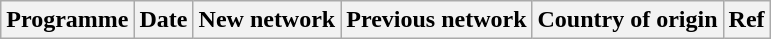<table class="wikitable plainrowheaders sortable" style="text-align:left">
<tr>
<th scope="col">Programme</th>
<th scope="col">Date</th>
<th scope="col">New network</th>
<th scope="col">Previous network</th>
<th scope="col">Country of origin</th>
<th scope="col" class="unsortable">Ref</th>
</tr>
</table>
